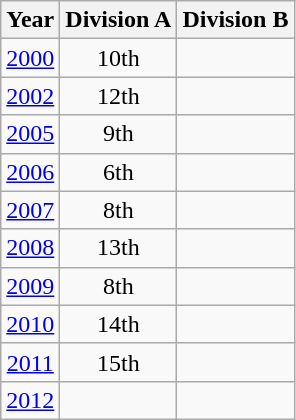<table class="wikitable" style="text-align:center">
<tr>
<th>Year</th>
<th>Division A</th>
<th>Division B</th>
</tr>
<tr>
<td><a href='#'>2000</a></td>
<td>10th</td>
<td></td>
</tr>
<tr>
<td><a href='#'>2002</a></td>
<td>12th</td>
<td></td>
</tr>
<tr>
<td><a href='#'>2005</a></td>
<td>9th</td>
<td></td>
</tr>
<tr>
<td><a href='#'>2006</a></td>
<td>6th</td>
<td></td>
</tr>
<tr>
<td><a href='#'>2007</a></td>
<td>8th</td>
<td></td>
</tr>
<tr>
<td><a href='#'>2008</a></td>
<td>13th</td>
<td></td>
</tr>
<tr>
<td><a href='#'>2009</a></td>
<td>8th</td>
<td></td>
</tr>
<tr>
<td><a href='#'>2010</a></td>
<td>14th</td>
<td></td>
</tr>
<tr>
<td><a href='#'>2011</a></td>
<td>15th</td>
<td></td>
</tr>
<tr>
<td><a href='#'>2012</a></td>
<td></td>
<td></td>
</tr>
</table>
